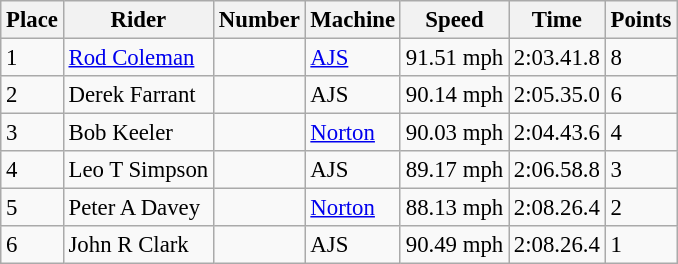<table class="wikitable" style="font-size: 95%;">
<tr>
<th>Place</th>
<th>Rider</th>
<th>Number</th>
<th>Machine</th>
<th>Speed</th>
<th>Time</th>
<th>Points</th>
</tr>
<tr>
<td>1</td>
<td> <a href='#'>Rod Coleman</a></td>
<td></td>
<td><a href='#'>AJS</a></td>
<td>91.51 mph</td>
<td>2:03.41.8</td>
<td>8</td>
</tr>
<tr>
<td>2</td>
<td> Derek Farrant</td>
<td></td>
<td>AJS</td>
<td>90.14 mph</td>
<td>2:05.35.0</td>
<td>6</td>
</tr>
<tr>
<td>3</td>
<td> Bob Keeler</td>
<td></td>
<td><a href='#'>Norton</a></td>
<td>90.03 mph</td>
<td>2:04.43.6</td>
<td>4</td>
</tr>
<tr>
<td>4</td>
<td> Leo T Simpson</td>
<td></td>
<td>AJS</td>
<td>89.17 mph</td>
<td>2:06.58.8</td>
<td>3</td>
</tr>
<tr>
<td>5</td>
<td> Peter A Davey</td>
<td></td>
<td><a href='#'>Norton</a></td>
<td>88.13 mph</td>
<td>2:08.26.4</td>
<td>2</td>
</tr>
<tr>
<td>6</td>
<td> John R Clark</td>
<td></td>
<td>AJS</td>
<td>90.49 mph</td>
<td>2:08.26.4</td>
<td>1</td>
</tr>
</table>
